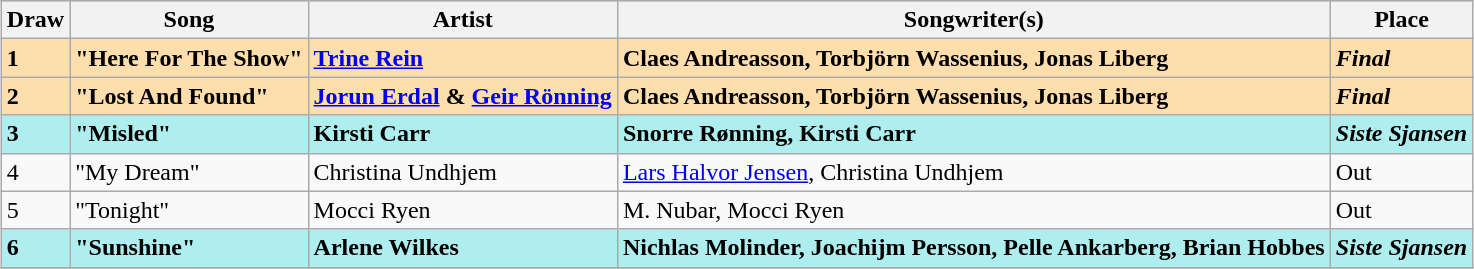<table class="sortable wikitable" style="margin: 1em auto 1em auto">
<tr bgcolor="#CCCCCC">
<th>Draw</th>
<th>Song</th>
<th>Artist</th>
<th>Songwriter(s)</th>
<th>Place</th>
</tr>
<tr style="font-weight:bold; background:navajowhite;">
<td>1</td>
<td>"Here For The Show"</td>
<td><a href='#'>Trine Rein</a></td>
<td>Claes Andreasson, Torbjörn Wassenius, Jonas Liberg</td>
<td><strong><em>Final</em></strong></td>
</tr>
<tr style="font-weight:bold; background:navajowhite;">
<td>2</td>
<td>"Lost And Found"</td>
<td><a href='#'>Jorun Erdal</a> & <a href='#'>Geir Rönning</a></td>
<td>Claes Andreasson, Torbjörn Wassenius, Jonas Liberg</td>
<td><strong><em>Final</em></strong></td>
</tr>
<tr style="font-weight:bold; background:paleturquoise;">
<td>3</td>
<td>"Misled"</td>
<td>Kirsti Carr</td>
<td>Snorre Rønning, Kirsti Carr</td>
<td><strong><em>Siste Sjansen</em></strong></td>
</tr>
<tr>
<td>4</td>
<td>"My Dream"</td>
<td>Christina Undhjem</td>
<td><a href='#'>Lars Halvor Jensen</a>, Christina Undhjem</td>
<td>Out</td>
</tr>
<tr>
<td>5</td>
<td>"Tonight"</td>
<td>Mocci Ryen</td>
<td>M. Nubar, Mocci Ryen</td>
<td>Out</td>
</tr>
<tr style="font-weight:bold; background:paleturquoise;">
<td>6</td>
<td>"Sunshine"</td>
<td>Arlene Wilkes</td>
<td>Nichlas Molinder, Joachijm Persson, Pelle Ankarberg, Brian Hobbes</td>
<td><strong><em>Siste Sjansen</em></strong></td>
</tr>
<tr>
</tr>
</table>
